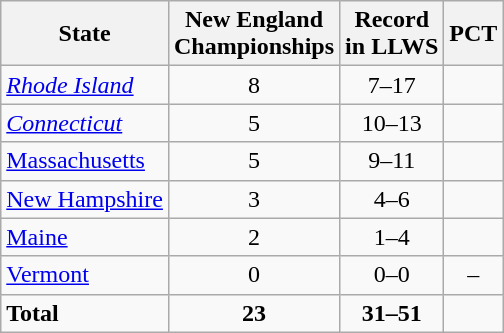<table class="wikitable sortable">
<tr>
<th>State</th>
<th>New England<br>Championships</th>
<th>Record<br>in LLWS</th>
<th>PCT</th>
</tr>
<tr>
<td><em> <a href='#'>Rhode Island</a></em></td>
<td align=center>8</td>
<td align=center>7–17</td>
<td align=center></td>
</tr>
<tr>
<td><em> <a href='#'>Connecticut</a></em></td>
<td align=center>5</td>
<td align=center>10–13</td>
<td align=center></td>
</tr>
<tr>
<td> <a href='#'>Massachusetts</a></td>
<td align=center>5</td>
<td align=center>9–11</td>
<td align=center></td>
</tr>
<tr>
<td> <a href='#'>New Hampshire</a></td>
<td align=center>3</td>
<td align=center>4–6</td>
<td align=center></td>
</tr>
<tr>
<td> <a href='#'>Maine</a></td>
<td align=center>2</td>
<td align=center>1–4</td>
<td align=center></td>
</tr>
<tr>
<td> <a href='#'>Vermont</a></td>
<td align=center>0</td>
<td align=center>0–0</td>
<td align=center>–</td>
</tr>
<tr>
<td><strong>Total</strong></td>
<td align=center><strong>23</strong></td>
<td align=center><strong>31–51</strong></td>
<td align=center><strong></strong></td>
</tr>
</table>
